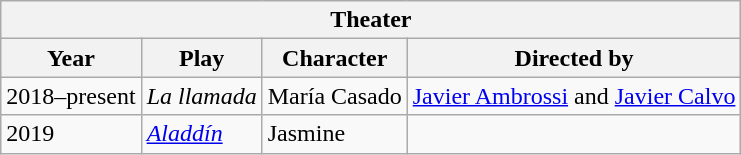<table class="wikitable">
<tr>
<th colspan="5">Theater</th>
</tr>
<tr>
<th>Year</th>
<th>Play</th>
<th>Character</th>
<th>Directed by</th>
</tr>
<tr>
<td>2018–present</td>
<td><em>La llamada</em></td>
<td>María Casado</td>
<td><a href='#'>Javier Ambrossi</a> and <a href='#'>Javier Calvo</a></td>
</tr>
<tr>
<td>2019</td>
<td><em><a href='#'>Aladdín</a></em></td>
<td>Jasmine</td>
<td></td>
</tr>
</table>
